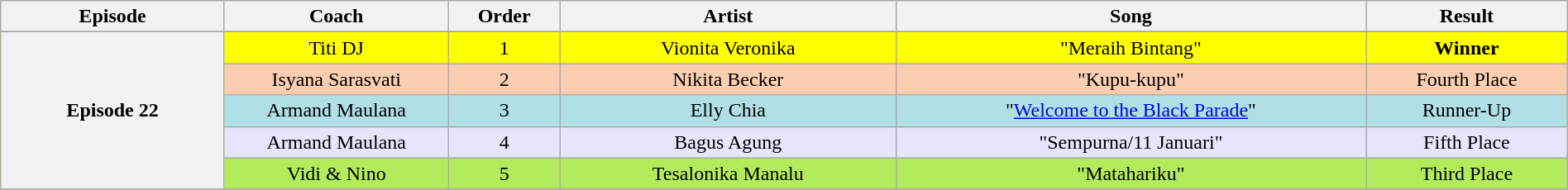<table class="wikitable" style="text-align:center; width:100%;">
<tr>
<th style="width:10%;">Episode</th>
<th style="width:10%;">Coach</th>
<th style="width:05%;">Order</th>
<th style="width:15%;">Artist</th>
<th style="width:21%;">Song</th>
<th style="width:9%;">Result</th>
</tr>
<tr>
</tr>
<tr style="background:yellow;"|>
<th rowspan="5" scope="row">Episode 22<br><small></small></th>
<td>Titi DJ</td>
<td>1</td>
<td>Vionita Veronika</td>
<td>"Meraih Bintang"</td>
<td><strong>Winner</strong></td>
</tr>
<tr style="background:#fbceb1;"|>
<td>Isyana Sarasvati</td>
<td>2</td>
<td>Nikita Becker</td>
<td>"Kupu-kupu"</td>
<td>Fourth Place</td>
</tr>
<tr style="background:#b0e0e6;"|>
<td>Armand Maulana</td>
<td>3</td>
<td>Elly Chia</td>
<td>"<a href='#'>Welcome to the Black Parade</a>"</td>
<td>Runner-Up</td>
</tr>
<tr style="background:lavender;"|>
<td>Armand Maulana</td>
<td>4</td>
<td>Bagus Agung</td>
<td>"Sempurna/11 Januari"</td>
<td>Fifth Place</td>
</tr>
<tr style="background:#b2ec5d;"|>
<td>Vidi & Nino</td>
<td>5</td>
<td>Tesalonika Manalu</td>
<td>"Matahariku"</td>
<td>Third Place</td>
</tr>
<tr>
</tr>
</table>
